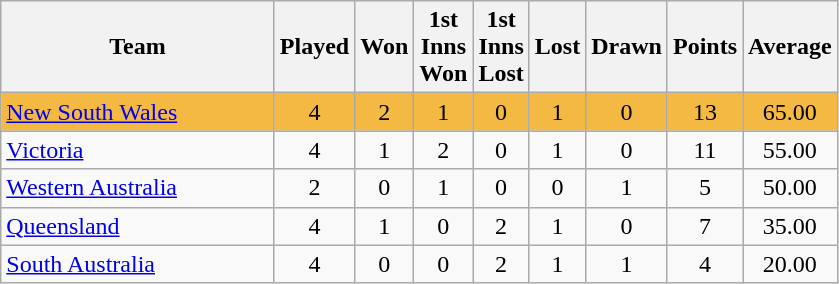<table class="wikitable" style="text-align:center;">
<tr>
<th width=175>Team</th>
<th style="width:30px;" abbr="Played">Played</th>
<th style="width:30px;" abbr="Won">Won</th>
<th style="width:30px;" abbr="1stWon">1st Inns Won</th>
<th style="width:30px;" abbr="1stLost">1st Inns Lost</th>
<th style="width:30px;" abbr="Lost">Lost</th>
<th style="width:30px;" abbr="Drawn">Drawn</th>
<th style="width:30px;" abbr="Points">Points</th>
<th style="width:50px;" abbr="Average">Average</th>
</tr>
<tr style="background:#f4b942;">
<td style="text-align:left;"><a href='#'>New South Wales</a></td>
<td>4</td>
<td>2</td>
<td>1</td>
<td>0</td>
<td>1</td>
<td>0</td>
<td>13</td>
<td>65.00</td>
</tr>
<tr>
<td style="text-align:left;"><a href='#'>Victoria</a></td>
<td>4</td>
<td>1</td>
<td>2</td>
<td>0</td>
<td>1</td>
<td>0</td>
<td>11</td>
<td>55.00</td>
</tr>
<tr>
<td style="text-align:left;"><a href='#'>Western Australia</a></td>
<td>2</td>
<td>0</td>
<td>1</td>
<td>0</td>
<td>0</td>
<td>1</td>
<td>5</td>
<td>50.00</td>
</tr>
<tr>
<td style="text-align:left;"><a href='#'>Queensland</a></td>
<td>4</td>
<td>1</td>
<td>0</td>
<td>2</td>
<td>1</td>
<td>0</td>
<td>7</td>
<td>35.00</td>
</tr>
<tr>
<td style="text-align:left;"><a href='#'>South Australia</a></td>
<td>4</td>
<td>0</td>
<td>0</td>
<td>2</td>
<td>1</td>
<td>1</td>
<td>4</td>
<td>20.00</td>
</tr>
</table>
